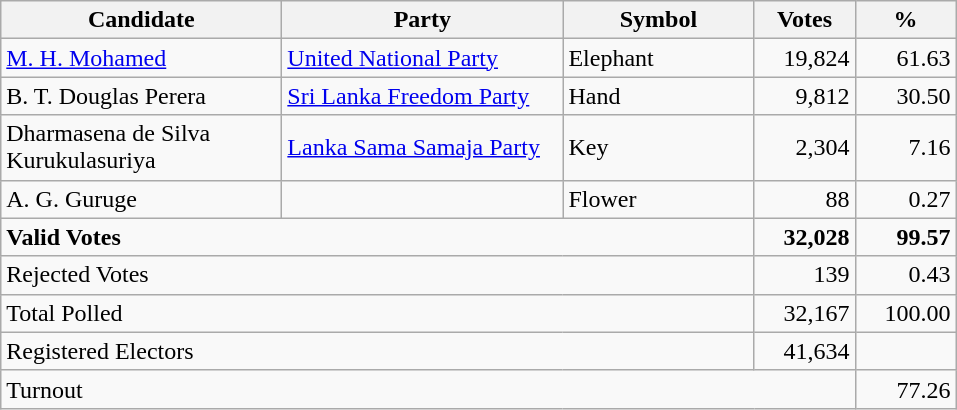<table class="wikitable" border="1" style="text-align:right;">
<tr>
<th align=left width="180">Candidate</th>
<th align=left width="180">Party</th>
<th align=left width="120">Symbol</th>
<th align=left width="60">Votes</th>
<th align=left width="60">%</th>
</tr>
<tr>
<td align=left><a href='#'>M. H. Mohamed</a></td>
<td align=left><a href='#'>United National Party</a></td>
<td align=left>Elephant</td>
<td align=right>19,824</td>
<td align=right>61.63</td>
</tr>
<tr>
<td align=left>B. T. Douglas Perera</td>
<td align=left><a href='#'>Sri Lanka Freedom Party</a></td>
<td align=left>Hand</td>
<td align=right>9,812</td>
<td align=right>30.50</td>
</tr>
<tr>
<td align=left>Dharmasena de Silva Kurukulasuriya</td>
<td align=left><a href='#'>Lanka Sama Samaja Party</a></td>
<td align=left>Key</td>
<td align=right>2,304</td>
<td align=right>7.16</td>
</tr>
<tr>
<td align=left>A. G. Guruge</td>
<td align=left></td>
<td align=left>Flower</td>
<td align=right>88</td>
<td align=right>0.27</td>
</tr>
<tr>
<td align=left colspan=3><strong>Valid Votes</strong></td>
<td align=right><strong>32,028</strong></td>
<td align=right><strong>99.57</strong></td>
</tr>
<tr>
<td align=left colspan=3>Rejected Votes</td>
<td align=right>139</td>
<td align=right>0.43</td>
</tr>
<tr>
<td align=left colspan=3>Total Polled</td>
<td align=right>32,167</td>
<td align=right>100.00</td>
</tr>
<tr>
<td align=left colspan=3>Registered Electors</td>
<td align=right>41,634</td>
<td></td>
</tr>
<tr>
<td align=left colspan=4>Turnout</td>
<td align=right>77.26</td>
</tr>
</table>
